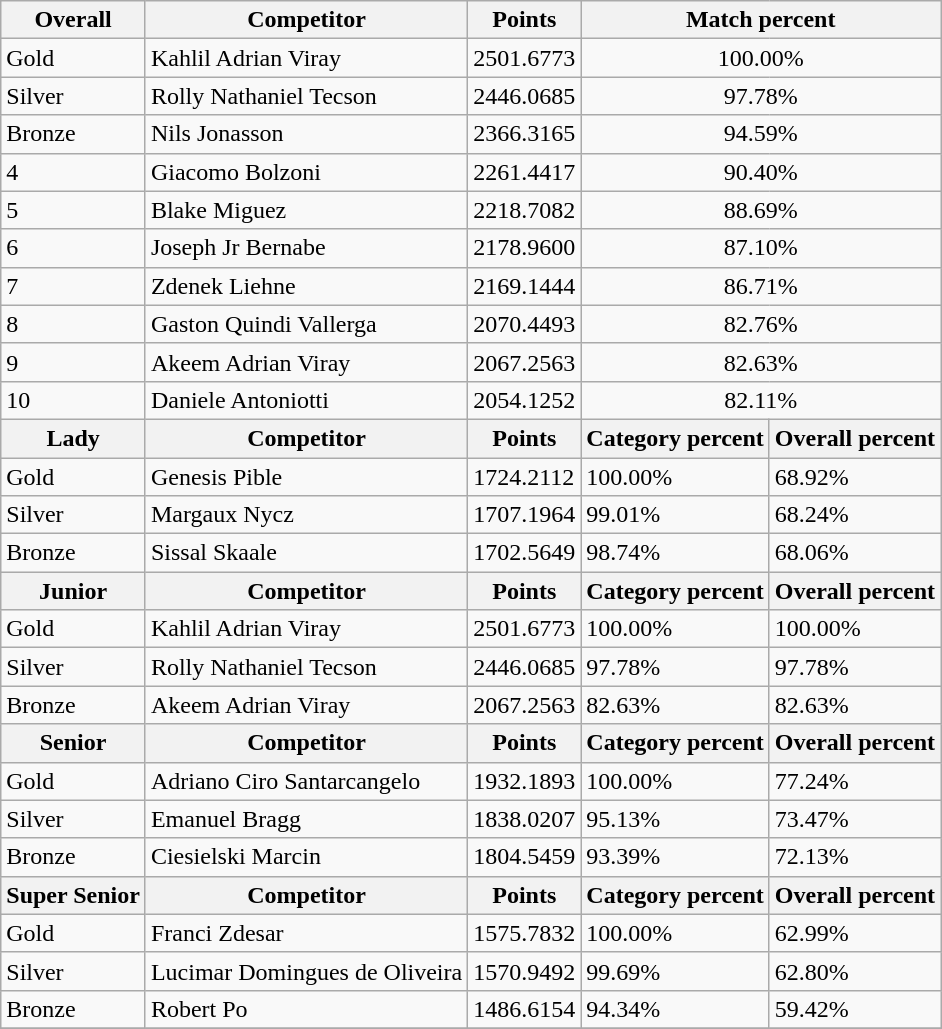<table class="wikitable sortable" style="text-align: left;">
<tr>
<th>Overall</th>
<th>Competitor</th>
<th>Points</th>
<th colspan="2">Match percent</th>
</tr>
<tr>
<td> Gold</td>
<td> Kahlil Adrian Viray</td>
<td>2501.6773</td>
<td colspan="2" style="text-align: center;">100.00%</td>
</tr>
<tr>
<td> Silver</td>
<td> Rolly Nathaniel Tecson</td>
<td>2446.0685</td>
<td colspan="2" style="text-align: center;">97.78%</td>
</tr>
<tr>
<td> Bronze</td>
<td> Nils Jonasson</td>
<td>2366.3165</td>
<td colspan="2" style="text-align: center;">94.59%</td>
</tr>
<tr>
<td>4</td>
<td> Giacomo Bolzoni</td>
<td>2261.4417</td>
<td colspan="2" style="text-align: center;">90.40%</td>
</tr>
<tr>
<td>5</td>
<td> Blake Miguez</td>
<td>2218.7082</td>
<td colspan="2" style="text-align: center;">88.69%</td>
</tr>
<tr>
<td>6</td>
<td> Joseph Jr Bernabe</td>
<td>2178.9600</td>
<td colspan="2" style="text-align: center;">87.10%</td>
</tr>
<tr>
<td>7</td>
<td> Zdenek Liehne</td>
<td>2169.1444</td>
<td colspan="2" style="text-align: center;">86.71%</td>
</tr>
<tr>
<td>8</td>
<td> Gaston Quindi Vallerga</td>
<td>2070.4493</td>
<td colspan="2" style="text-align: center;">82.76%</td>
</tr>
<tr>
<td>9</td>
<td> Akeem Adrian Viray</td>
<td>2067.2563</td>
<td colspan="2" style="text-align: center;">82.63%</td>
</tr>
<tr>
<td>10</td>
<td> Daniele Antoniotti</td>
<td>2054.1252</td>
<td colspan="2" style="text-align: center;">82.11%</td>
</tr>
<tr>
<th>Lady</th>
<th>Competitor</th>
<th>Points</th>
<th>Category percent</th>
<th>Overall percent</th>
</tr>
<tr>
<td> Gold</td>
<td> Genesis Pible</td>
<td>1724.2112</td>
<td>100.00%</td>
<td>68.92%</td>
</tr>
<tr>
<td> Silver</td>
<td> Margaux Nycz</td>
<td>1707.1964</td>
<td>99.01%</td>
<td>68.24%</td>
</tr>
<tr>
<td> Bronze</td>
<td> Sissal Skaale</td>
<td>1702.5649</td>
<td>98.74%</td>
<td>68.06%</td>
</tr>
<tr>
<th>Junior</th>
<th>Competitor</th>
<th>Points</th>
<th>Category percent</th>
<th>Overall percent</th>
</tr>
<tr>
<td> Gold</td>
<td> Kahlil Adrian Viray</td>
<td>2501.6773</td>
<td>100.00%</td>
<td>100.00%</td>
</tr>
<tr>
<td> Silver</td>
<td> Rolly Nathaniel Tecson</td>
<td>2446.0685</td>
<td>97.78%</td>
<td>97.78%</td>
</tr>
<tr>
<td> Bronze</td>
<td> Akeem Adrian Viray</td>
<td>2067.2563</td>
<td>82.63%</td>
<td>82.63%</td>
</tr>
<tr>
<th>Senior</th>
<th>Competitor</th>
<th>Points</th>
<th>Category percent</th>
<th>Overall percent</th>
</tr>
<tr>
<td> Gold</td>
<td> Adriano Ciro Santarcangelo</td>
<td>1932.1893</td>
<td>100.00%</td>
<td>77.24%</td>
</tr>
<tr>
<td> Silver</td>
<td> Emanuel Bragg</td>
<td>1838.0207</td>
<td>95.13%</td>
<td>73.47%</td>
</tr>
<tr>
<td> Bronze</td>
<td> Ciesielski Marcin</td>
<td>1804.5459</td>
<td>93.39%</td>
<td>72.13%</td>
</tr>
<tr>
<th>Super Senior</th>
<th>Competitor</th>
<th>Points</th>
<th>Category percent</th>
<th>Overall percent</th>
</tr>
<tr>
<td> Gold</td>
<td> Franci Zdesar</td>
<td>1575.7832</td>
<td>100.00%</td>
<td>62.99%</td>
</tr>
<tr>
<td> Silver</td>
<td> Lucimar Domingues de Oliveira</td>
<td>1570.9492</td>
<td>99.69%</td>
<td>62.80%</td>
</tr>
<tr>
<td> Bronze</td>
<td {flagicon> Robert Po</td>
<td>1486.6154</td>
<td>94.34%</td>
<td>59.42%</td>
</tr>
<tr>
</tr>
</table>
